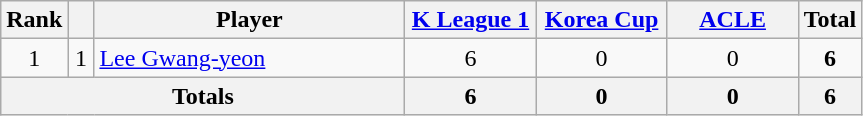<table class="wikitable sortable" style="text-align: center;">
<tr>
<th width=10>Rank</th>
<th width=10></th>
<th width=200>Player</th>
<th width=80><a href='#'>K League 1</a></th>
<th width=80><a href='#'>Korea Cup</a></th>
<th width=80><a href='#'>ACLE</a></th>
<th>Total</th>
</tr>
<tr>
<td>1</td>
<td>1</td>
<td align=left> <a href='#'>Lee Gwang-yeon</a></td>
<td>6</td>
<td>0</td>
<td>0</td>
<td><strong>6</strong></td>
</tr>
<tr>
<th colspan="3">Totals</th>
<th>6</th>
<th>0</th>
<th>0</th>
<th>6</th>
</tr>
</table>
